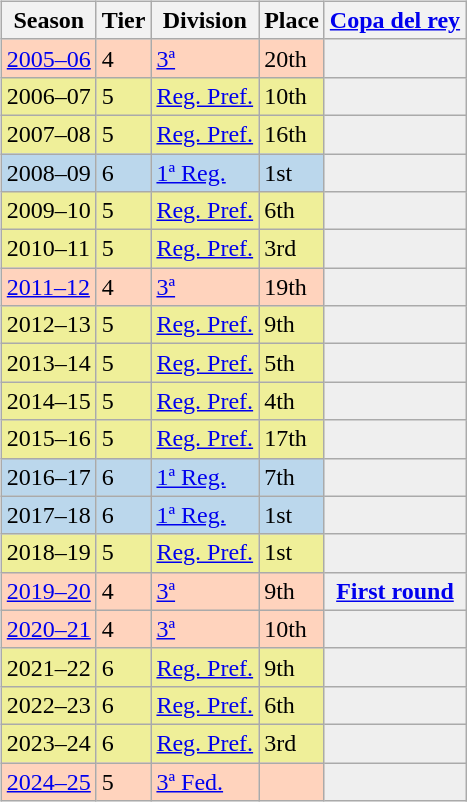<table>
<tr>
<td style="vertical-align:top; width=49%"><br><table class="wikitable">
<tr style="background:#f0f6fa;">
<th>Season</th>
<th>Tier</th>
<th>Division</th>
<th>Place</th>
<th><a href='#'>Copa del rey</a></th>
</tr>
<tr>
<td style="background:#FFD3BD;"><a href='#'>2005–06</a></td>
<td style="background:#FFD3BD;">4</td>
<td style="background:#FFD3BD;"><a href='#'>3ª</a></td>
<td style="background:#FFD3BD;">20th</td>
<th style="background:#efefef;"></th>
</tr>
<tr>
<td style="background:#EFEF99;">2006–07</td>
<td style="background:#EFEF99;">5</td>
<td style="background:#EFEF99;"><a href='#'>Reg. Pref.</a></td>
<td style="background:#EFEF99;">10th</td>
<th style="background:#efefef;"></th>
</tr>
<tr>
<td style="background:#EFEF99;">2007–08</td>
<td style="background:#EFEF99;">5</td>
<td style="background:#EFEF99;"><a href='#'>Reg. Pref.</a></td>
<td style="background:#EFEF99;">16th</td>
<th style="background:#efefef;"></th>
</tr>
<tr>
<td style="background:#BBD7EC;">2008–09</td>
<td style="background:#BBD7EC;">6</td>
<td style="background:#BBD7EC;"><a href='#'>1ª Reg.</a></td>
<td style="background:#BBD7EC;">1st</td>
<td style="background:#efefef;"></td>
</tr>
<tr>
<td style="background:#EFEF99;">2009–10</td>
<td style="background:#EFEF99;">5</td>
<td style="background:#EFEF99;"><a href='#'>Reg. Pref.</a></td>
<td style="background:#EFEF99;">6th</td>
<th style="background:#efefef;"></th>
</tr>
<tr>
<td style="background:#EFEF99;">2010–11</td>
<td style="background:#EFEF99;">5</td>
<td style="background:#EFEF99;"><a href='#'>Reg. Pref.</a></td>
<td style="background:#EFEF99;">3rd</td>
<th style="background:#efefef;"></th>
</tr>
<tr>
<td style="background:#FFD3BD;"><a href='#'>2011–12</a></td>
<td style="background:#FFD3BD;">4</td>
<td style="background:#FFD3BD;"><a href='#'>3ª</a></td>
<td style="background:#FFD3BD;">19th</td>
<th style="background:#efefef;"></th>
</tr>
<tr>
<td style="background:#EFEF99;">2012–13</td>
<td style="background:#EFEF99;">5</td>
<td style="background:#EFEF99;"><a href='#'>Reg. Pref.</a></td>
<td style="background:#EFEF99;">9th</td>
<th style="background:#efefef;"></th>
</tr>
<tr>
<td style="background:#EFEF99;">2013–14</td>
<td style="background:#EFEF99;">5</td>
<td style="background:#EFEF99;"><a href='#'>Reg. Pref.</a></td>
<td style="background:#EFEF99;">5th</td>
<th style="background:#efefef;"></th>
</tr>
<tr>
<td style="background:#EFEF99;">2014–15</td>
<td style="background:#EFEF99;">5</td>
<td style="background:#EFEF99;"><a href='#'>Reg. Pref.</a></td>
<td style="background:#EFEF99;">4th</td>
<th style="background:#efefef;"></th>
</tr>
<tr>
<td style="background:#EFEF99;">2015–16</td>
<td style="background:#EFEF99;">5</td>
<td style="background:#EFEF99;"><a href='#'>Reg. Pref.</a></td>
<td style="background:#EFEF99;">17th</td>
<th style="background:#efefef;"></th>
</tr>
<tr>
<td style="background:#BBD7EC;">2016–17</td>
<td style="background:#BBD7EC;">6</td>
<td style="background:#BBD7EC;"><a href='#'>1ª Reg.</a></td>
<td style="background:#BBD7EC;">7th</td>
<td style="background:#efefef;"></td>
</tr>
<tr>
<td style="background:#BBD7EC;">2017–18</td>
<td style="background:#BBD7EC;">6</td>
<td style="background:#BBD7EC;"><a href='#'>1ª Reg.</a></td>
<td style="background:#BBD7EC;">1st</td>
<td style="background:#efefef;"></td>
</tr>
<tr>
<td style="background:#EFEF99;">2018–19</td>
<td style="background:#EFEF99;">5</td>
<td style="background:#EFEF99;"><a href='#'>Reg. Pref.</a></td>
<td style="background:#EFEF99;">1st</td>
<th style="background:#efefef;"></th>
</tr>
<tr>
<td style="background:#FFD3BD;"><a href='#'>2019–20</a></td>
<td style="background:#FFD3BD;">4</td>
<td style="background:#FFD3BD;"><a href='#'>3ª</a></td>
<td style="background:#FFD3BD;">9th</td>
<th style="background:#efefef;"><a href='#'>First round</a></th>
</tr>
<tr>
<td style="background:#FFD3BD;"><a href='#'>2020–21</a></td>
<td style="background:#FFD3BD;">4</td>
<td style="background:#FFD3BD;"><a href='#'>3ª</a></td>
<td style="background:#FFD3BD;">10th</td>
<th style="background:#efefef;"></th>
</tr>
<tr>
<td style="background:#EFEF99;">2021–22</td>
<td style="background:#EFEF99;">6</td>
<td style="background:#EFEF99;"><a href='#'>Reg. Pref.</a></td>
<td style="background:#EFEF99;">9th</td>
<th style="background:#efefef;"></th>
</tr>
<tr>
<td style="background:#EFEF99;">2022–23</td>
<td style="background:#EFEF99;">6</td>
<td style="background:#EFEF99;"><a href='#'>Reg. Pref.</a></td>
<td style="background:#EFEF99;">6th</td>
<th style="background:#efefef;"></th>
</tr>
<tr>
<td style="background:#EFEF99;">2023–24</td>
<td style="background:#EFEF99;">6</td>
<td style="background:#EFEF99;"><a href='#'>Reg. Pref.</a></td>
<td style="background:#EFEF99;">3rd</td>
<th style="background:#efefef;"></th>
</tr>
<tr>
<td style="background:#FFD3BD;"><a href='#'>2024–25</a></td>
<td style="background:#FFD3BD;">5</td>
<td style="background:#FFD3BD;"><a href='#'>3ª Fed.</a></td>
<td style="background:#FFD3BD;"></td>
<th style="background:#efefef;"></th>
</tr>
</table>
</td>
</tr>
</table>
